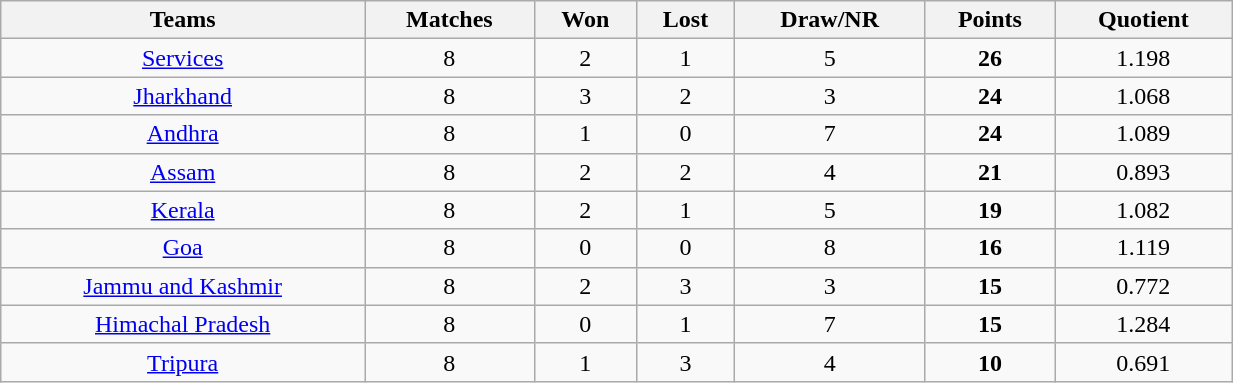<table class="wikitable sortable" style="text-align: center; width:65%">
<tr>
<th>Teams</th>
<th>Matches</th>
<th>Won</th>
<th>Lost</th>
<th>Draw/NR</th>
<th>Points</th>
<th>Quotient</th>
</tr>
<tr -bgcolor="#ccffcc">
<td><a href='#'>Services</a></td>
<td>8</td>
<td>2</td>
<td>1</td>
<td>5</td>
<td><strong>26</strong></td>
<td>1.198</td>
</tr>
<tr -bgcolor="#ccffcc">
<td><a href='#'>Jharkhand</a></td>
<td>8</td>
<td>3</td>
<td>2</td>
<td>3</td>
<td><strong>24</strong></td>
<td>1.068</td>
</tr>
<tr>
<td><a href='#'>Andhra</a></td>
<td>8</td>
<td>1</td>
<td>0</td>
<td>7</td>
<td><strong>24</strong></td>
<td>1.089</td>
</tr>
<tr>
<td><a href='#'>Assam</a></td>
<td>8</td>
<td>2</td>
<td>2</td>
<td>4</td>
<td><strong>21</strong></td>
<td>0.893</td>
</tr>
<tr>
<td><a href='#'>Kerala</a></td>
<td>8</td>
<td>2</td>
<td>1</td>
<td>5</td>
<td><strong>19</strong></td>
<td>1.082</td>
</tr>
<tr>
<td><a href='#'>Goa</a></td>
<td>8</td>
<td>0</td>
<td>0</td>
<td>8</td>
<td><strong>16</strong></td>
<td>1.119</td>
</tr>
<tr>
<td><a href='#'>Jammu and Kashmir</a></td>
<td>8</td>
<td>2</td>
<td>3</td>
<td>3</td>
<td><strong>15</strong></td>
<td>0.772</td>
</tr>
<tr>
<td><a href='#'>Himachal Pradesh</a></td>
<td>8</td>
<td>0</td>
<td>1</td>
<td>7</td>
<td><strong>15</strong></td>
<td>1.284</td>
</tr>
<tr>
<td><a href='#'>Tripura</a></td>
<td>8</td>
<td>1</td>
<td>3</td>
<td>4</td>
<td><strong>10</strong></td>
<td>0.691</td>
</tr>
</table>
